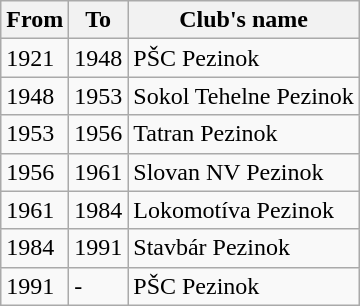<table class="wikitable">
<tr>
<th>From</th>
<th>To</th>
<th>Club's name</th>
</tr>
<tr>
<td>1921</td>
<td>1948</td>
<td>PŠC Pezinok</td>
</tr>
<tr>
<td>1948</td>
<td>1953</td>
<td>Sokol Tehelne Pezinok</td>
</tr>
<tr>
<td>1953</td>
<td>1956</td>
<td>Tatran Pezinok</td>
</tr>
<tr>
<td>1956</td>
<td>1961</td>
<td>Slovan NV Pezinok</td>
</tr>
<tr>
<td>1961</td>
<td>1984</td>
<td>Lokomotíva Pezinok</td>
</tr>
<tr>
<td>1984</td>
<td>1991</td>
<td>Stavbár Pezinok</td>
</tr>
<tr>
<td>1991</td>
<td>-</td>
<td>PŠC Pezinok</td>
</tr>
</table>
